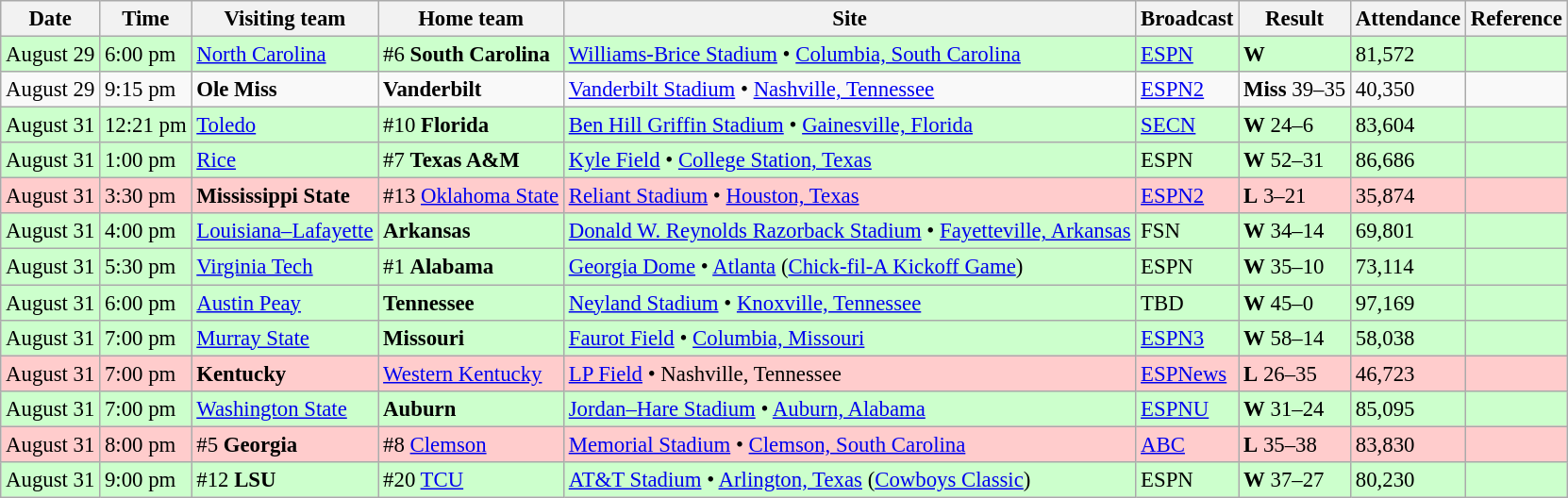<table class="wikitable" style="font-size:95%;">
<tr>
<th>Date</th>
<th>Time</th>
<th>Visiting team</th>
<th>Home team</th>
<th>Site</th>
<th>Broadcast</th>
<th>Result</th>
<th>Attendance</th>
<th class="unsortable">Reference</th>
</tr>
<tr bgcolor=ccffcc>
<td>August 29</td>
<td>6:00 pm</td>
<td><a href='#'>North Carolina</a></td>
<td>#6 <strong>South Carolina</strong></td>
<td><a href='#'>Williams-Brice Stadium</a> • <a href='#'>Columbia, South Carolina</a></td>
<td><a href='#'>ESPN</a></td>
<td><strong>W</strong> </td>
<td>81,572</td>
<td></td>
</tr>
<tr bgcolor=>
<td>August 29</td>
<td>9:15 pm</td>
<td><strong>Ole Miss</strong></td>
<td><strong>Vanderbilt</strong></td>
<td><a href='#'>Vanderbilt Stadium</a> • <a href='#'>Nashville, Tennessee</a></td>
<td><a href='#'>ESPN2</a></td>
<td><strong>Miss</strong> 39–35</td>
<td>40,350</td>
<td></td>
</tr>
<tr bgcolor=ccffcc>
<td>August 31</td>
<td>12:21 pm</td>
<td><a href='#'>Toledo</a></td>
<td>#10 <strong>Florida</strong></td>
<td><a href='#'>Ben Hill Griffin Stadium</a> • <a href='#'>Gainesville, Florida</a></td>
<td><a href='#'>SECN</a></td>
<td><strong>W</strong> 24–6</td>
<td>83,604</td>
<td></td>
</tr>
<tr bgcolor=ccffcc>
<td>August 31</td>
<td>1:00 pm</td>
<td><a href='#'>Rice</a></td>
<td>#7 <strong>Texas A&M</strong></td>
<td><a href='#'>Kyle Field</a> • <a href='#'>College Station, Texas</a></td>
<td>ESPN</td>
<td><strong>W</strong> 52–31</td>
<td>86,686</td>
<td></td>
</tr>
<tr bgcolor=ffcccc>
<td>August 31</td>
<td>3:30 pm</td>
<td><strong>Mississippi State</strong></td>
<td>#13 <a href='#'>Oklahoma State</a></td>
<td><a href='#'>Reliant Stadium</a> • <a href='#'>Houston, Texas</a></td>
<td><a href='#'>ESPN2</a></td>
<td><strong>L</strong> 3–21</td>
<td>35,874</td>
<td></td>
</tr>
<tr bgcolor=ccffcc>
<td>August 31</td>
<td>4:00 pm</td>
<td><a href='#'>Louisiana–Lafayette</a></td>
<td><strong>Arkansas</strong></td>
<td><a href='#'>Donald W. Reynolds Razorback Stadium</a> • <a href='#'>Fayetteville, Arkansas</a></td>
<td>FSN</td>
<td><strong>W</strong> 34–14</td>
<td>69,801</td>
<td></td>
</tr>
<tr bgcolor=ccffcc>
<td>August 31</td>
<td>5:30 pm</td>
<td><a href='#'>Virginia Tech</a></td>
<td>#1 <strong>Alabama</strong></td>
<td><a href='#'>Georgia Dome</a> • <a href='#'>Atlanta</a> (<a href='#'>Chick-fil-A Kickoff Game</a>)</td>
<td>ESPN</td>
<td><strong>W</strong> 35–10</td>
<td>73,114</td>
<td align="center"></td>
</tr>
<tr bgcolor=ccffcc>
<td>August 31</td>
<td>6:00 pm</td>
<td><a href='#'>Austin Peay</a></td>
<td><strong>Tennessee</strong></td>
<td><a href='#'>Neyland Stadium</a> • <a href='#'>Knoxville, Tennessee</a></td>
<td>TBD</td>
<td><strong>W</strong> 45–0</td>
<td>97,169</td>
<td></td>
</tr>
<tr bgcolor=ccffcc>
<td>August 31</td>
<td>7:00 pm</td>
<td><a href='#'>Murray State</a></td>
<td><strong>Missouri</strong></td>
<td><a href='#'>Faurot Field</a> • <a href='#'>Columbia, Missouri</a></td>
<td><a href='#'>ESPN3</a></td>
<td><strong>W</strong> 58–14</td>
<td>58,038</td>
<td></td>
</tr>
<tr bgcolor=ffcccc>
<td>August 31</td>
<td>7:00 pm</td>
<td><strong>Kentucky</strong></td>
<td><a href='#'>Western Kentucky</a></td>
<td><a href='#'>LP Field</a> • Nashville, Tennessee</td>
<td><a href='#'>ESPNews</a></td>
<td><strong>L</strong> 26–35</td>
<td>46,723</td>
<td></td>
</tr>
<tr bgcolor=ccffcc>
<td>August 31</td>
<td>7:00 pm</td>
<td><a href='#'>Washington State</a></td>
<td><strong>Auburn</strong></td>
<td><a href='#'>Jordan–Hare Stadium</a> • <a href='#'>Auburn, Alabama</a></td>
<td><a href='#'>ESPNU</a></td>
<td><strong>W</strong> 31–24</td>
<td>85,095</td>
<td></td>
</tr>
<tr bgcolor=ffcccc>
<td>August 31</td>
<td>8:00 pm</td>
<td>#5 <strong>Georgia</strong></td>
<td>#8 <a href='#'>Clemson</a></td>
<td><a href='#'>Memorial Stadium</a> • <a href='#'>Clemson, South Carolina</a></td>
<td><a href='#'>ABC</a></td>
<td><strong>L</strong> 35–38</td>
<td>83,830</td>
<td></td>
</tr>
<tr bgcolor=ccffcc>
<td>August 31</td>
<td>9:00 pm</td>
<td>#12 <strong>LSU</strong></td>
<td>#20 <a href='#'>TCU</a></td>
<td><a href='#'>AT&T Stadium</a> • <a href='#'>Arlington, Texas</a> (<a href='#'>Cowboys Classic</a>)</td>
<td>ESPN</td>
<td><strong>W</strong> 37–27</td>
<td>80,230</td>
<td align="center"></td>
</tr>
</table>
